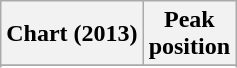<table class="wikitable sortable plainrowheaders">
<tr>
<th scope="col">Chart (2013)</th>
<th scope="col">Peak<br>position</th>
</tr>
<tr>
</tr>
<tr>
</tr>
</table>
